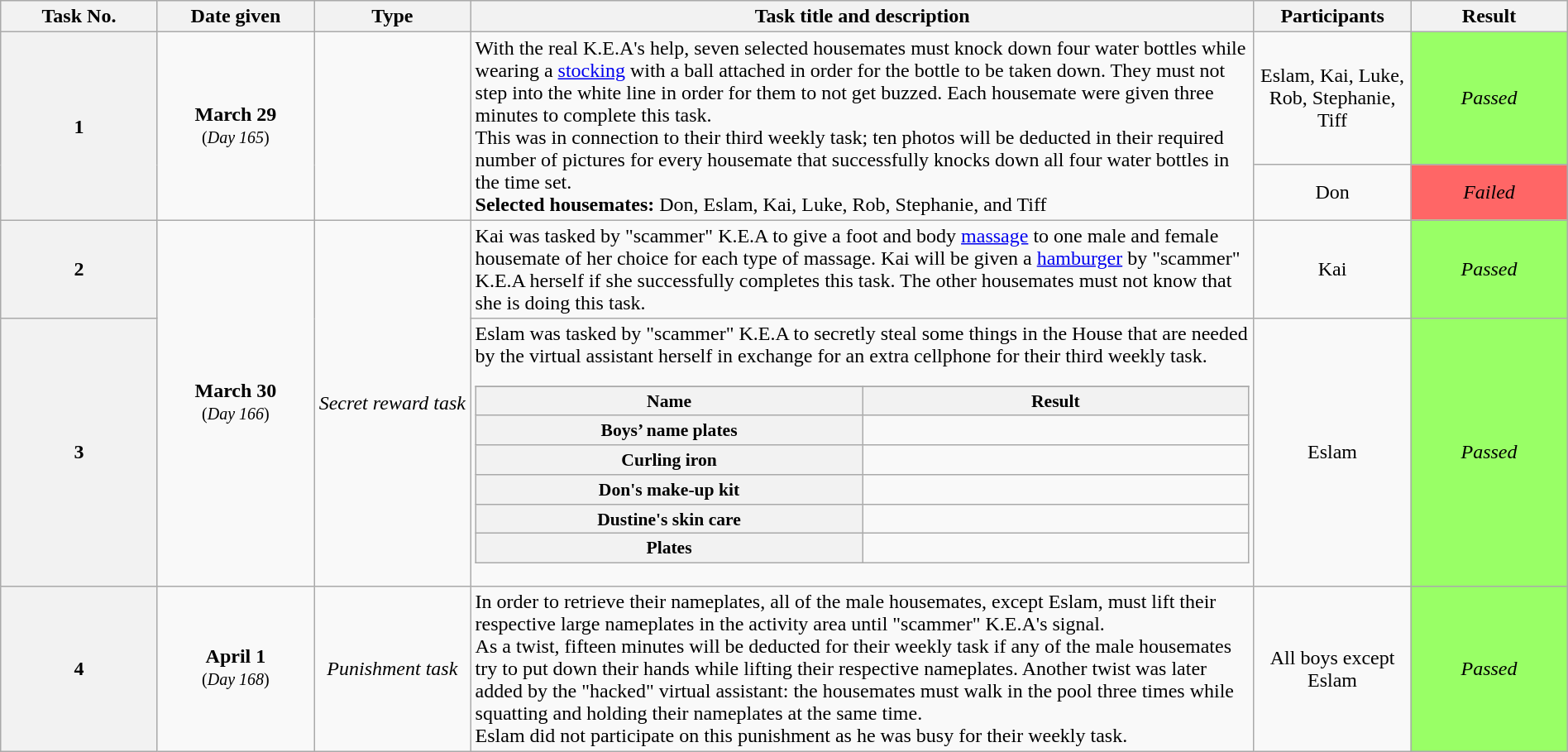<table class="wikitable" style="text-align:center; font-size:100%; line-height:18px;" width="100%">
<tr>
<th style="width: 10%;">Task No.</th>
<th style="width: 10%;">Date given</th>
<th style="width: 10%;">Type</th>
<th style="width: 50%;">Task title and description</th>
<th style="width: 10%;">Participants</th>
<th style="width: 10%;">Result</th>
</tr>
<tr>
<th rowspan="2">1</th>
<td rowspan="2"><strong>March 29</strong><br><small>(<em>Day 165</em>)</small></td>
<td rowspan="2"><em></em></td>
<td rowspan="2" align="left">With the real K.E.A's help, seven selected housemates must knock down four water bottles while wearing a <a href='#'>stocking</a> with a ball attached in order for the bottle to be taken down. They must not step into the white line in order for them to not get buzzed. Each housemate were given three minutes to complete this task.<br>This was in connection to their third weekly task; ten photos will be deducted in their required number of pictures for every housemate that successfully knocks down all four water bottles in the time set.<br><strong>Selected housemates:</strong> Don, Eslam, Kai, Luke, Rob, Stephanie, and Tiff</td>
<td>Eslam, Kai, Luke, Rob, Stephanie, Tiff</td>
<td style="background:#99FF66;"><em>Passed</em></td>
</tr>
<tr>
<td>Don</td>
<td style="background:#FF6666;"><em>Failed</em></td>
</tr>
<tr>
<th>2</th>
<td rowspan="2"><strong>March 30</strong><br><small>(<em>Day 166</em>)</small></td>
<td rowspan="2"><em>Secret reward task</em></td>
<td align="left">Kai was tasked by "scammer" K.E.A to give a foot and body <a href='#'>massage</a> to one male and female housemate of her choice for each type of massage. Kai will be given a <a href='#'>hamburger</a> by "scammer" K.E.A herself if she successfully completes this task. The other housemates must not know that she is doing this task.</td>
<td>Kai</td>
<td style="background:#99FF66;"><em>Passed</em></td>
</tr>
<tr>
<th>3</th>
<td align="left">Eslam was tasked by "scammer" K.E.A to secretly steal some things in the House that are needed by the virtual assistant herself in exchange for an extra cellphone for their third weekly task.<br><table class="wikitable collapsible collapsed" style="text-align: center; font-size:90%; line-height:17px;" width="100%">
<tr>
</tr>
<tr>
<th width="50%">Name</th>
<th width="50%">Result</th>
</tr>
<tr>
<th>Boys’ name plates</th>
<td></td>
</tr>
<tr>
<th>Curling iron</th>
<td></td>
</tr>
<tr>
<th>Don's make-up kit</th>
<td></td>
</tr>
<tr>
<th>Dustine's skin care</th>
<td></td>
</tr>
<tr>
<th>Plates</th>
<td></td>
</tr>
</table>
</td>
<td>Eslam</td>
<td style="background:#99FF66;"><em>Passed</em></td>
</tr>
<tr>
<th>4</th>
<td><strong>April 1</strong><br><small>(<em>Day 168</em>)</small></td>
<td><em>Punishment task</em></td>
<td align="left">In order to retrieve their nameplates, all of the male housemates, except Eslam, must lift their respective large nameplates in the activity area until "scammer" K.E.A's signal.<br>As a twist, fifteen minutes will be deducted for their weekly task if any of the male housemates try to put down their hands while lifting their respective nameplates. Another twist was later added by the "hacked" virtual assistant: the housemates must walk in the pool three times while squatting and holding their nameplates at the same time.<br>Eslam did not participate on this punishment as he was busy for their weekly task.</td>
<td>All boys except Eslam</td>
<td style="background:#99FF66;"><em>Passed</em></td>
</tr>
</table>
